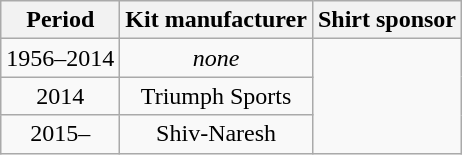<table class="wikitable" style="text-align:center;margin-left:1em;float:center">
<tr>
<th>Period</th>
<th>Kit manufacturer</th>
<th>Shirt sponsor</th>
</tr>
<tr>
<td>1956–2014</td>
<td><em>none</em></td>
<td rowspan=3></td>
</tr>
<tr>
<td>2014</td>
<td>Triumph Sports</td>
</tr>
<tr>
<td>2015–</td>
<td>Shiv-Naresh</td>
</tr>
</table>
